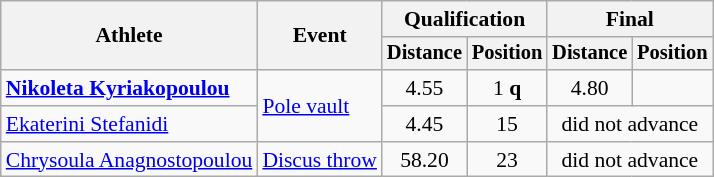<table class=wikitable style="font-size:90%">
<tr>
<th rowspan="2">Athlete</th>
<th rowspan="2">Event</th>
<th colspan="2">Qualification</th>
<th colspan="2">Final</th>
</tr>
<tr style="font-size:95%">
<th>Distance</th>
<th>Position</th>
<th>Distance</th>
<th>Position</th>
</tr>
<tr style=text-align:center>
<td style=text-align:left><strong><a href='#'>Nikoleta Kyriakopoulou</a></strong></td>
<td style=text-align:left rowspan=2><a href='#'>Pole vault</a></td>
<td>4.55</td>
<td>1 <strong>q</strong></td>
<td>4.80</td>
<td></td>
</tr>
<tr style=text-align:center>
<td style=text-align:left><a href='#'>Ekaterini Stefanidi</a></td>
<td>4.45</td>
<td>15</td>
<td colspan="2">did not advance</td>
</tr>
<tr style=text-align:center>
<td style=text-align:left><a href='#'>Chrysoula Anagnostopoulou</a></td>
<td style=text-align:left><a href='#'>Discus throw</a></td>
<td>58.20</td>
<td>23</td>
<td colspan="2">did not advance</td>
</tr>
</table>
